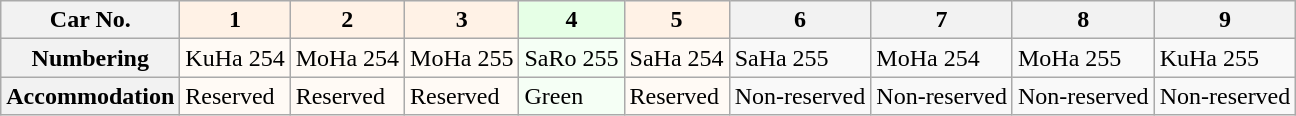<table class="wikitable">
<tr>
<th>Car No.</th>
<th style="background: #FFF2E6">1</th>
<th style="background: #FFF2E6">2</th>
<th style="background: #FFF2E6">3</th>
<th style="background: #E6FFE6">4</th>
<th style="background: #FFF2E6">5</th>
<th>6</th>
<th>7</th>
<th>8</th>
<th>9</th>
</tr>
<tr>
<th>Numbering</th>
<td style="background: #FFFAF5">KuHa 254</td>
<td style="background: #FFFAF5">MoHa 254</td>
<td style="background: #FFFAF5">MoHa 255</td>
<td style="background: #F5FFF5">SaRo 255</td>
<td style="background: #FFFAF5">SaHa 254</td>
<td>SaHa 255</td>
<td>MoHa 254</td>
<td>MoHa 255</td>
<td>KuHa 255</td>
</tr>
<tr>
<th>Accommodation</th>
<td style="background: #FFFAF5">Reserved</td>
<td style="background: #FFFAF5">Reserved</td>
<td style="background: #FFFAF5">Reserved</td>
<td style="background: #F5FFF5">Green</td>
<td style="background: #FFFAF5">Reserved</td>
<td>Non-reserved</td>
<td>Non-reserved</td>
<td>Non-reserved</td>
<td>Non-reserved</td>
</tr>
</table>
